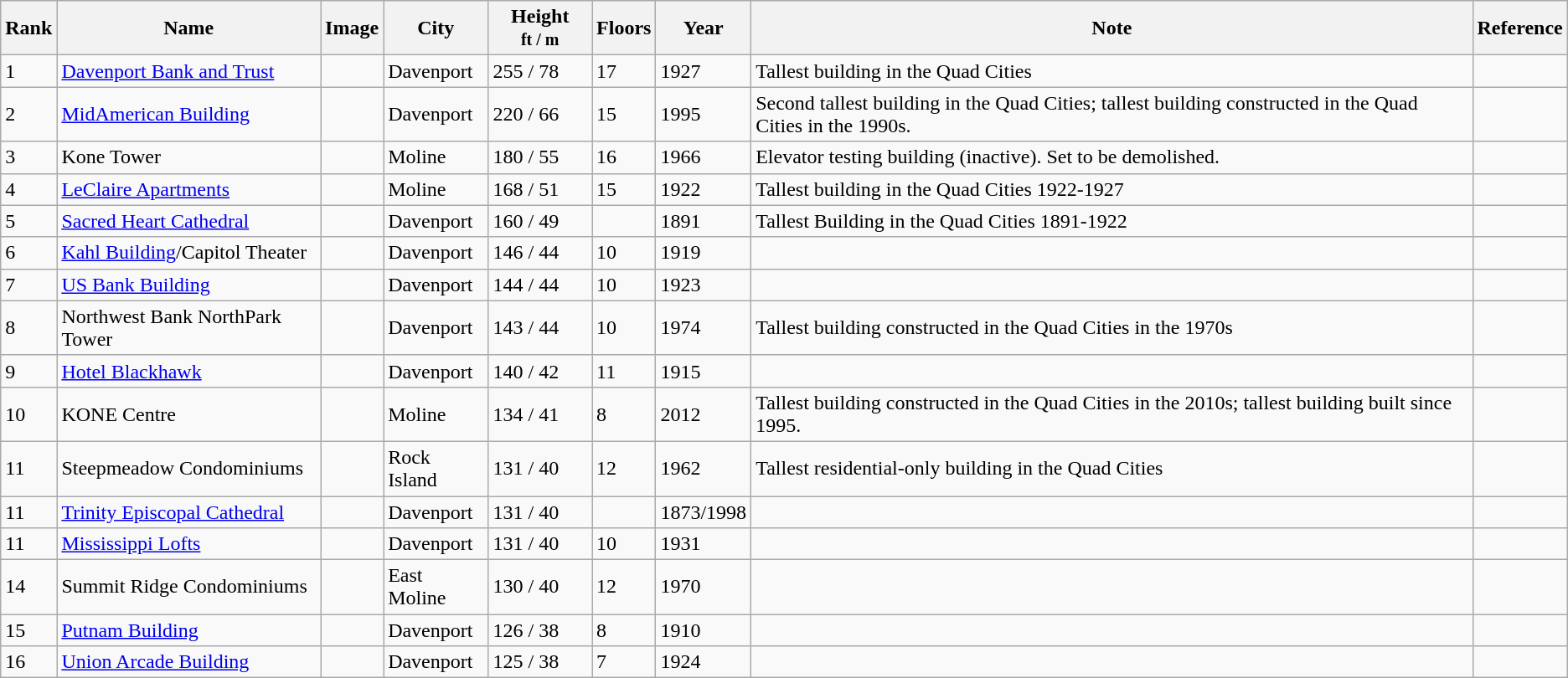<table class="wikitable sortable">
<tr>
<th>Rank</th>
<th>Name</th>
<th>Image</th>
<th>City</th>
<th width="75">Height<br><small>ft / m</small></th>
<th>Floors</th>
<th>Year</th>
<th class="unsortable">Note</th>
<th class="unsortable">Reference</th>
</tr>
<tr>
<td>1</td>
<td><a href='#'>Davenport Bank and Trust</a></td>
<td></td>
<td>Davenport</td>
<td>255 / 78</td>
<td>17</td>
<td>1927</td>
<td>Tallest building in the Quad Cities</td>
<td style="text-align:center;"></td>
</tr>
<tr>
<td>2</td>
<td><a href='#'>MidAmerican Building</a></td>
<td></td>
<td>Davenport</td>
<td>220 / 66</td>
<td>15</td>
<td>1995</td>
<td>Second tallest building in the Quad Cities; tallest building constructed in the Quad Cities in the 1990s.</td>
<td style="text-align:center;"></td>
</tr>
<tr>
<td>3</td>
<td>Kone Tower</td>
<td></td>
<td>Moline</td>
<td>180 / 55</td>
<td>16</td>
<td>1966</td>
<td>Elevator testing building (inactive). Set to be demolished.</td>
<td style="text-align:center;"></td>
</tr>
<tr>
<td>4</td>
<td><a href='#'>LeClaire Apartments</a></td>
<td></td>
<td>Moline</td>
<td>168 / 51</td>
<td>15</td>
<td>1922</td>
<td>Tallest building in the Quad Cities 1922-1927</td>
<td style="text-align:center;"></td>
</tr>
<tr>
<td>5</td>
<td><a href='#'>Sacred Heart Cathedral</a></td>
<td></td>
<td>Davenport</td>
<td>160 / 49</td>
<td></td>
<td>1891</td>
<td>Tallest Building in the Quad Cities 1891-1922</td>
<td style="text-align:center;"></td>
</tr>
<tr>
<td>6</td>
<td><a href='#'>Kahl Building</a>/Capitol Theater</td>
<td></td>
<td>Davenport</td>
<td>146 / 44</td>
<td>10</td>
<td>1919</td>
<td></td>
<td style="text-align:center;"></td>
</tr>
<tr>
<td>7</td>
<td><a href='#'>US Bank Building</a></td>
<td></td>
<td>Davenport</td>
<td>144 / 44</td>
<td>10</td>
<td>1923</td>
<td></td>
<td style="text-align:center;"></td>
</tr>
<tr>
<td>8</td>
<td>Northwest Bank NorthPark Tower</td>
<td></td>
<td>Davenport</td>
<td>143 / 44</td>
<td>10</td>
<td>1974</td>
<td>Tallest building constructed in the Quad Cities in the 1970s</td>
<td style="text-align:center;"></td>
</tr>
<tr>
<td>9</td>
<td><a href='#'>Hotel Blackhawk</a></td>
<td></td>
<td>Davenport</td>
<td>140 / 42</td>
<td>11</td>
<td>1915</td>
<td></td>
<td style="text-align:center;"></td>
</tr>
<tr>
<td>10</td>
<td>KONE Centre</td>
<td></td>
<td>Moline</td>
<td>134 / 41</td>
<td>8</td>
<td>2012</td>
<td>Tallest building constructed in the Quad Cities in the 2010s; tallest building built since 1995.</td>
<td style="text-align:center;"></td>
</tr>
<tr>
<td>11</td>
<td>Steepmeadow Condominiums</td>
<td></td>
<td>Rock Island</td>
<td>131 / 40</td>
<td>12</td>
<td>1962</td>
<td>Tallest residential-only building in the Quad Cities</td>
<td style="text-align:center;"></td>
</tr>
<tr>
<td>11</td>
<td><a href='#'>Trinity Episcopal Cathedral</a></td>
<td></td>
<td>Davenport</td>
<td>131 / 40</td>
<td></td>
<td>1873/1998</td>
<td></td>
<td style="text-align:center;"></td>
</tr>
<tr>
<td>11</td>
<td><a href='#'>Mississippi Lofts</a></td>
<td></td>
<td>Davenport</td>
<td>131 / 40</td>
<td>10</td>
<td>1931</td>
<td></td>
<td style="text-align:center;"></td>
</tr>
<tr>
<td>14</td>
<td>Summit Ridge Condominiums</td>
<td></td>
<td>East Moline</td>
<td>130 / 40</td>
<td>12</td>
<td>1970</td>
<td></td>
<td style="text-align:center;"></td>
</tr>
<tr>
<td>15</td>
<td><a href='#'>Putnam Building</a></td>
<td></td>
<td>Davenport</td>
<td>126 / 38</td>
<td>8</td>
<td>1910</td>
<td></td>
<td style="text-align:center;"></td>
</tr>
<tr>
<td>16</td>
<td><a href='#'>Union Arcade Building</a></td>
<td></td>
<td>Davenport</td>
<td>125 / 38</td>
<td>7</td>
<td>1924</td>
<td></td>
<td style="text-align:center;"></td>
</tr>
</table>
